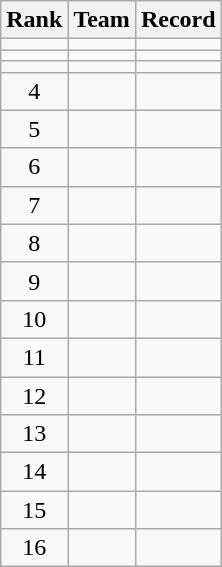<table class=wikitable style="text-align:center;">
<tr>
<th>Rank</th>
<th>Team</th>
<th>Record</th>
</tr>
<tr>
<td></td>
<td align="left"></td>
<td></td>
</tr>
<tr>
<td></td>
<td align="left"></td>
<td></td>
</tr>
<tr>
<td></td>
<td align="left"></td>
<td></td>
</tr>
<tr>
<td>4</td>
<td align="left"></td>
<td></td>
</tr>
<tr>
<td>5</td>
<td align="left"></td>
<td></td>
</tr>
<tr>
<td>6</td>
<td align="left"></td>
<td></td>
</tr>
<tr>
<td>7</td>
<td align="left"></td>
<td></td>
</tr>
<tr>
<td>8</td>
<td align="left"></td>
<td></td>
</tr>
<tr>
<td>9</td>
<td align="left"></td>
<td></td>
</tr>
<tr>
<td>10</td>
<td align="left"></td>
<td></td>
</tr>
<tr>
<td>11</td>
<td align="left"></td>
<td></td>
</tr>
<tr>
<td>12</td>
<td align="left"></td>
<td></td>
</tr>
<tr>
<td>13</td>
<td align="left"></td>
<td></td>
</tr>
<tr>
<td>14</td>
<td align="left"></td>
<td></td>
</tr>
<tr>
<td>15</td>
<td align="left"></td>
<td></td>
</tr>
<tr>
<td>16</td>
<td align="left"></td>
<td></td>
</tr>
</table>
